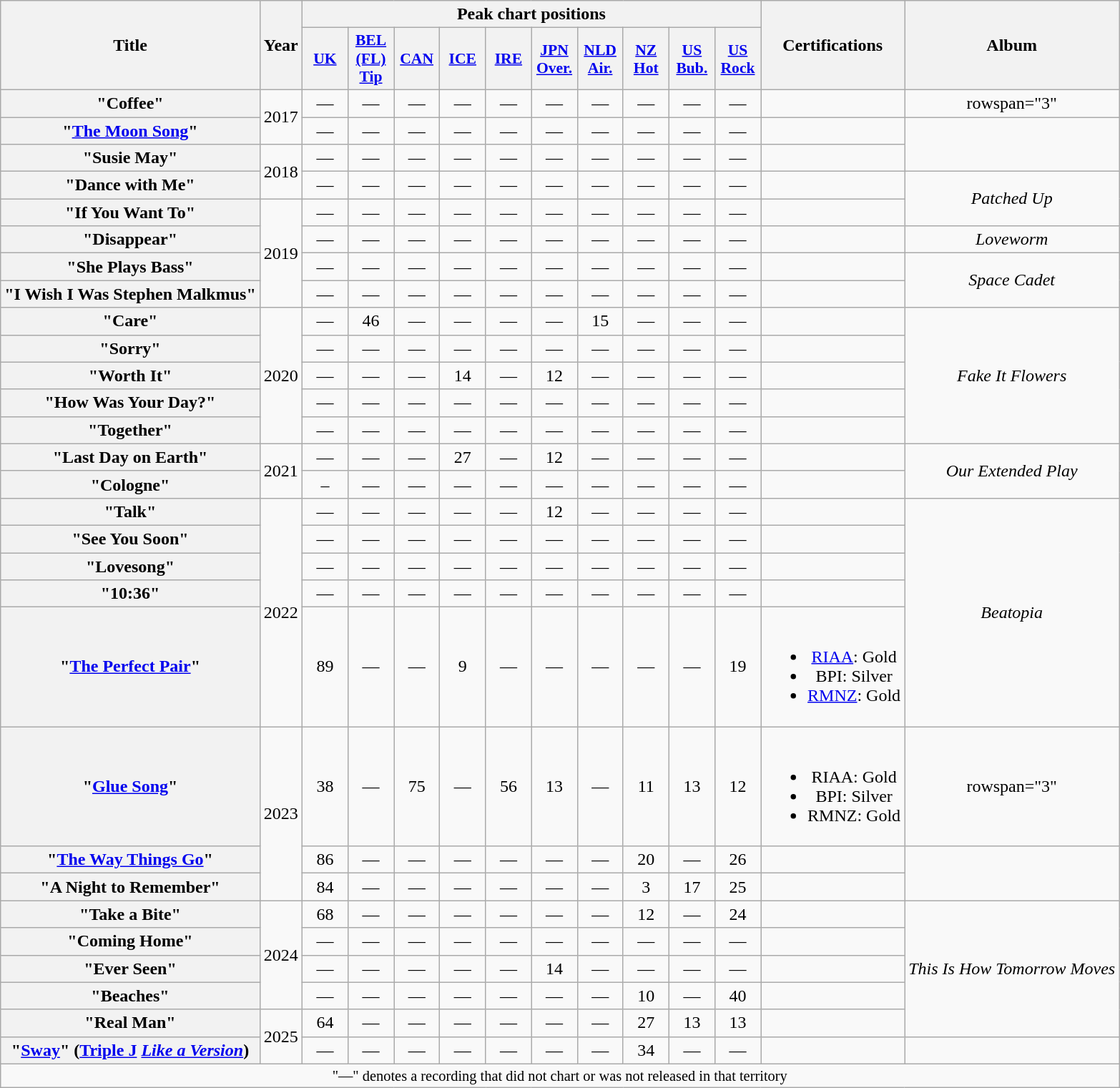<table class="wikitable plainrowheaders" style="text-align:center;">
<tr>
<th scope="col" rowspan="2">Title</th>
<th scope="col" rowspan="2">Year</th>
<th scope="col" colspan="10">Peak chart positions</th>
<th scope="col" rowspan="2">Certifications</th>
<th scope="col" rowspan="2">Album</th>
</tr>
<tr>
<th scope="col" style="width:2.5em;font-size:90%;"><a href='#'>UK</a><br></th>
<th scope="col" style="width:2.5em;font-size:90%;"><a href='#'>BEL<br>(FL)<br>Tip</a><br></th>
<th scope="col" style="width:2.5em;font-size:90%;"><a href='#'>CAN</a><br></th>
<th scope="col" style="width:2.5em;font-size:90%;"><a href='#'>ICE</a><br></th>
<th scope="col" style="width:2.5em;font-size:90%;"><a href='#'>IRE</a><br></th>
<th scope="col" style="width:2.5em;font-size:90%;"><a href='#'>JPN<br>Over.</a><br></th>
<th scope="col" style="width:2.5em;font-size:90%;"><a href='#'>NLD<br>Air.</a><br></th>
<th scope="col" style="width:2.5em;font-size:90%;"><a href='#'>NZ<br>Hot</a><br></th>
<th scope="col" style="width:2.5em;font-size:90%;"><a href='#'>US<br>Bub.</a><br></th>
<th scope="col" style="width:2.5em;font-size:90%;"><a href='#'>US<br>Rock</a><br></th>
</tr>
<tr>
<th scope="row">"Coffee"</th>
<td rowspan="2">2017</td>
<td>—</td>
<td>—</td>
<td>—</td>
<td>—</td>
<td>—</td>
<td>—</td>
<td>—</td>
<td>—</td>
<td>—</td>
<td>—</td>
<td></td>
<td>rowspan="3" </td>
</tr>
<tr>
<th scope="row">"<a href='#'>The Moon Song</a>"</th>
<td>—</td>
<td>—</td>
<td>—</td>
<td>—</td>
<td>—</td>
<td>—</td>
<td>—</td>
<td>—</td>
<td>—</td>
<td>—</td>
<td></td>
</tr>
<tr>
<th scope="row">"Susie May"</th>
<td rowspan="2">2018</td>
<td>—</td>
<td>—</td>
<td>—</td>
<td>—</td>
<td>—</td>
<td>—</td>
<td>—</td>
<td>—</td>
<td>—</td>
<td>—</td>
<td></td>
</tr>
<tr>
<th scope="row">"Dance with Me"</th>
<td>—</td>
<td>—</td>
<td>—</td>
<td>—</td>
<td>—</td>
<td>—</td>
<td>—</td>
<td>—</td>
<td>—</td>
<td>—</td>
<td></td>
<td rowspan="2"><em>Patched Up</em></td>
</tr>
<tr>
<th scope="row">"If You Want To"</th>
<td rowspan="4">2019</td>
<td>—</td>
<td>—</td>
<td>—</td>
<td>—</td>
<td>—</td>
<td>—</td>
<td>—</td>
<td>—</td>
<td>—</td>
<td>—</td>
<td></td>
</tr>
<tr>
<th scope="row">"Disappear"</th>
<td>—</td>
<td>—</td>
<td>—</td>
<td>—</td>
<td>—</td>
<td>—</td>
<td>—</td>
<td>—</td>
<td>—</td>
<td>—</td>
<td></td>
<td><em>Loveworm</em></td>
</tr>
<tr>
<th scope="row">"She Plays Bass"</th>
<td>—</td>
<td>—</td>
<td>—</td>
<td>—</td>
<td>—</td>
<td>—</td>
<td>—</td>
<td>—</td>
<td>—</td>
<td>—</td>
<td></td>
<td rowspan="2"><em>Space Cadet</em></td>
</tr>
<tr>
<th scope="row">"I Wish I Was Stephen Malkmus"</th>
<td>—</td>
<td>—</td>
<td>—</td>
<td>—</td>
<td>—</td>
<td>—</td>
<td>—</td>
<td>—</td>
<td>—</td>
<td>—</td>
<td></td>
</tr>
<tr>
<th scope="row">"Care"</th>
<td rowspan="5">2020</td>
<td>—</td>
<td>46</td>
<td>—</td>
<td>—</td>
<td>—</td>
<td>—</td>
<td>15</td>
<td>—</td>
<td>—</td>
<td>—</td>
<td></td>
<td rowspan="5"><em>Fake It Flowers</em></td>
</tr>
<tr>
<th scope="row">"Sorry"</th>
<td>—</td>
<td>—</td>
<td>—</td>
<td>—</td>
<td>—</td>
<td>—</td>
<td>—</td>
<td>—</td>
<td>—</td>
<td>—</td>
<td></td>
</tr>
<tr>
<th scope="row">"Worth It"</th>
<td>—</td>
<td>—</td>
<td>—</td>
<td>14</td>
<td>—</td>
<td>12</td>
<td>—</td>
<td>—</td>
<td>—</td>
<td>—</td>
<td></td>
</tr>
<tr>
<th scope="row">"How Was Your Day?"</th>
<td>—</td>
<td>—</td>
<td>—</td>
<td>—</td>
<td>—</td>
<td>—</td>
<td>—</td>
<td>—</td>
<td>—</td>
<td>—</td>
<td></td>
</tr>
<tr>
<th scope="row">"Together"</th>
<td>—</td>
<td>—</td>
<td>—</td>
<td>—</td>
<td>—</td>
<td>—</td>
<td>—</td>
<td>—</td>
<td>—</td>
<td>—</td>
<td></td>
</tr>
<tr>
<th scope="row">"Last Day on Earth"</th>
<td rowspan="2">2021</td>
<td>—</td>
<td>—</td>
<td>—</td>
<td>27</td>
<td>—</td>
<td>12</td>
<td>—</td>
<td>—</td>
<td>—</td>
<td>—</td>
<td></td>
<td rowspan="2"><em>Our Extended Play</em></td>
</tr>
<tr>
<th scope="row">"Cologne"</th>
<td>–</td>
<td>—</td>
<td>—</td>
<td>—</td>
<td>—</td>
<td>—</td>
<td>—</td>
<td>—</td>
<td>—</td>
<td>—</td>
<td></td>
</tr>
<tr>
<th scope="row">"Talk"</th>
<td rowspan="5">2022</td>
<td>—</td>
<td>—</td>
<td>—</td>
<td>—</td>
<td>—</td>
<td>12</td>
<td>—</td>
<td>—</td>
<td>—</td>
<td>—</td>
<td></td>
<td rowspan="5"><em>Beatopia</em></td>
</tr>
<tr>
<th scope="row">"See You Soon"</th>
<td>—</td>
<td>—</td>
<td>—</td>
<td>—</td>
<td>—</td>
<td>—</td>
<td>—</td>
<td>—</td>
<td>—</td>
<td>—</td>
<td></td>
</tr>
<tr>
<th scope="row">"Lovesong"</th>
<td>—</td>
<td>—</td>
<td>—</td>
<td>—</td>
<td>—</td>
<td>—</td>
<td>—</td>
<td>—</td>
<td>—</td>
<td>—</td>
<td></td>
</tr>
<tr>
<th scope="row">"10:36"</th>
<td>—</td>
<td>—</td>
<td>—</td>
<td>—</td>
<td>—</td>
<td>—</td>
<td>—</td>
<td>—</td>
<td>—</td>
<td>—</td>
<td></td>
</tr>
<tr>
<th scope="row">"<a href='#'>The Perfect Pair</a>"</th>
<td>89</td>
<td>—</td>
<td>—</td>
<td>9</td>
<td>—</td>
<td>—</td>
<td>—</td>
<td>—</td>
<td>—</td>
<td>19</td>
<td><br><ul><li><a href='#'>RIAA</a>: Gold</li><li>BPI: Silver</li><li><a href='#'>RMNZ</a>: Gold</li></ul></td>
</tr>
<tr>
<th scope="row">"<a href='#'>Glue Song</a>"</th>
<td rowspan="3">2023</td>
<td>38</td>
<td>—</td>
<td>75</td>
<td>—</td>
<td>56</td>
<td>13</td>
<td>—</td>
<td>11</td>
<td>13</td>
<td>12</td>
<td><br><ul><li>RIAA: Gold</li><li>BPI: Silver</li><li>RMNZ: Gold</li></ul></td>
<td>rowspan="3" </td>
</tr>
<tr>
<th scope="row">"<a href='#'>The Way Things Go</a>"</th>
<td>86</td>
<td>—</td>
<td>—</td>
<td>—</td>
<td>—</td>
<td>—</td>
<td>—</td>
<td>20</td>
<td>—</td>
<td>26</td>
<td></td>
</tr>
<tr>
<th scope="row">"A Night to Remember"<br></th>
<td>84</td>
<td>—</td>
<td>—</td>
<td>—</td>
<td>—</td>
<td>—</td>
<td>—</td>
<td>3</td>
<td>17</td>
<td>25</td>
<td></td>
</tr>
<tr>
<th scope="row">"Take a Bite"</th>
<td rowspan="4">2024</td>
<td>68</td>
<td>—</td>
<td>—</td>
<td>—</td>
<td>—</td>
<td>—</td>
<td>—</td>
<td>12</td>
<td>—</td>
<td>24</td>
<td></td>
<td rowspan="5"><em>This Is How Tomorrow Moves</em></td>
</tr>
<tr>
<th scope="row">"Coming Home"</th>
<td>—</td>
<td>—</td>
<td>—</td>
<td>—</td>
<td>—</td>
<td>—</td>
<td>—</td>
<td>—</td>
<td>—</td>
<td>—</td>
<td></td>
</tr>
<tr>
<th scope="row">"Ever Seen"</th>
<td>—</td>
<td>—</td>
<td>—</td>
<td>—</td>
<td>—</td>
<td>14</td>
<td>—</td>
<td>—</td>
<td>—</td>
<td>—</td>
<td></td>
</tr>
<tr>
<th scope="row">"Beaches"</th>
<td>—</td>
<td>—</td>
<td>—</td>
<td>—</td>
<td>—</td>
<td>—</td>
<td>—</td>
<td>10</td>
<td>—</td>
<td>40</td>
<td></td>
</tr>
<tr>
<th scope="row">"Real Man"</th>
<td rowspan="2">2025</td>
<td>64</td>
<td>—</td>
<td>—</td>
<td>—</td>
<td>—</td>
<td>—</td>
<td>—</td>
<td>27</td>
<td>13</td>
<td>13</td>
<td></td>
</tr>
<tr>
<th scope="row">"<a href='#'>Sway</a>" (<a href='#'>Triple J</a> <em><a href='#'>Like a Version</a></em>)</th>
<td>—</td>
<td>—</td>
<td>—</td>
<td>—</td>
<td>—</td>
<td>—</td>
<td>—</td>
<td>34</td>
<td>—</td>
<td>—</td>
<td></td>
<td></td>
</tr>
<tr>
<td colspan="14" style="font-size:85%">"—" denotes a recording that did not chart or was not released in that territory</td>
</tr>
</table>
